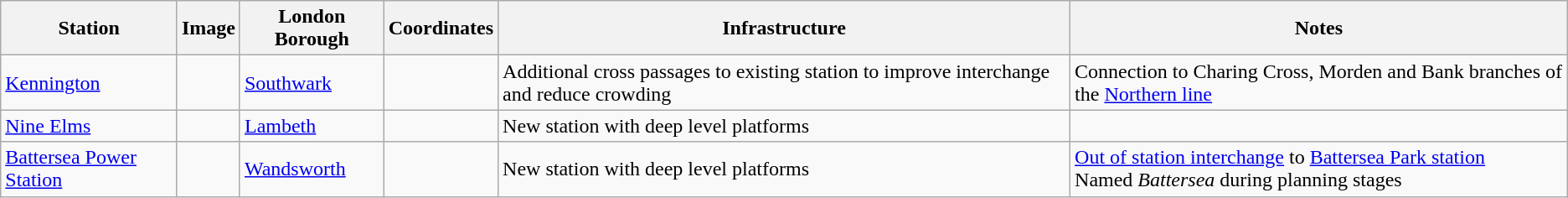<table class="wikitable">
<tr>
<th>Station</th>
<th>Image</th>
<th>London Borough</th>
<th>Coordinates</th>
<th>Infrastructure</th>
<th>Notes</th>
</tr>
<tr>
<td><a href='#'>Kennington</a></td>
<td></td>
<td><a href='#'>Southwark</a></td>
<td></td>
<td>Additional cross passages to existing station to improve interchange and reduce crowding</td>
<td>Connection to Charing Cross, Morden and Bank branches of the <a href='#'>Northern line</a></td>
</tr>
<tr>
<td><a href='#'>Nine Elms</a></td>
<td></td>
<td><a href='#'>Lambeth</a></td>
<td></td>
<td>New station with deep level platforms</td>
<td></td>
</tr>
<tr>
<td><a href='#'>Battersea Power Station</a></td>
<td></td>
<td><a href='#'>Wandsworth</a></td>
<td></td>
<td>New station with deep level platforms</td>
<td><a href='#'>Out of station interchange</a> to <a href='#'>Battersea Park station</a><br>Named <em>Battersea</em> during planning stages</td>
</tr>
</table>
